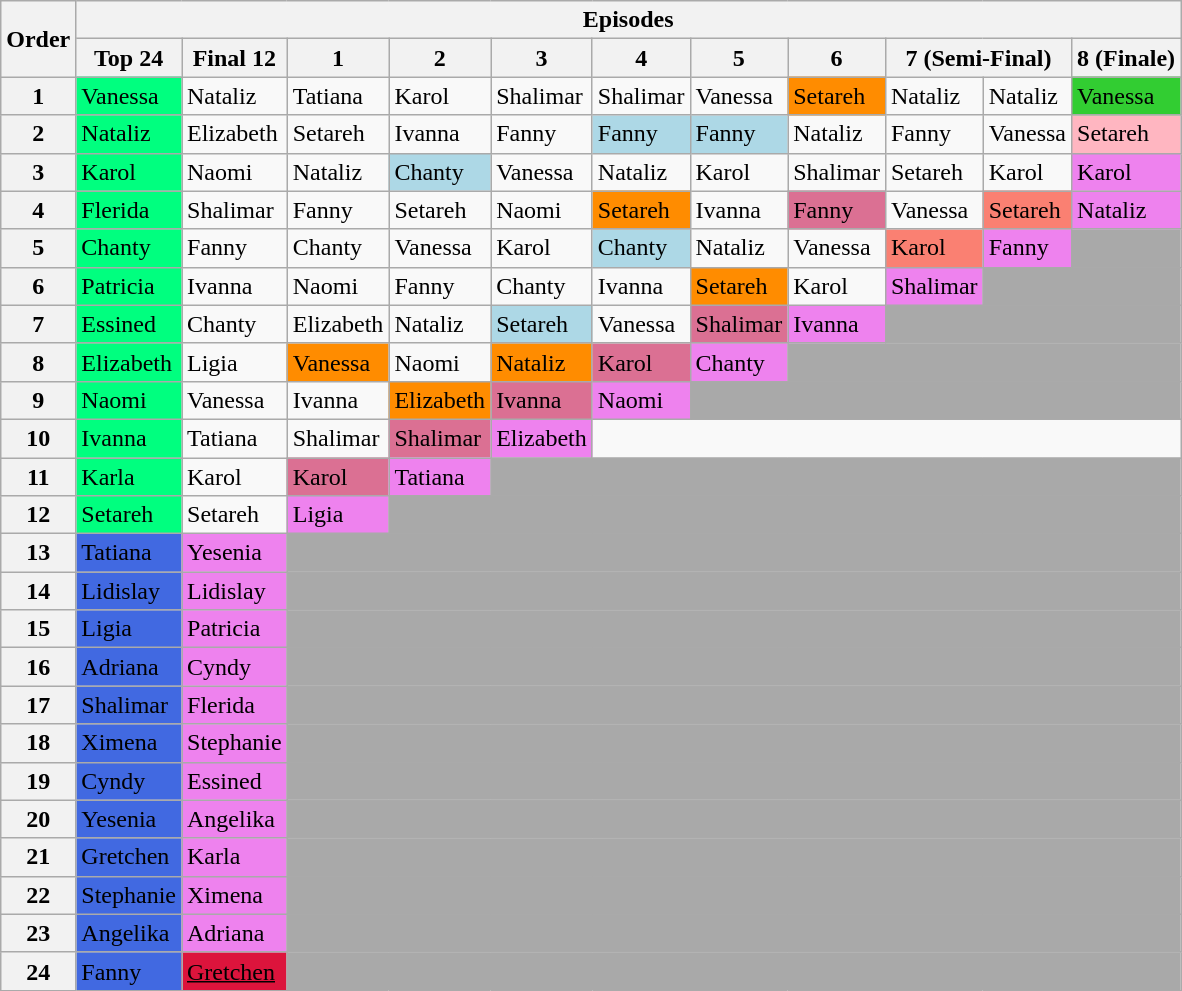<table class="wikitable">
<tr>
<th rowspan=2>Order</th>
<th colspan=15>Episodes</th>
</tr>
<tr>
<th>Top 24</th>
<th>Final 12</th>
<th>1</th>
<th>2</th>
<th>3</th>
<th>4</th>
<th>5</th>
<th>6</th>
<th colspan=2>7 (Semi-Final)</th>
<th>8 (Finale)</th>
</tr>
<tr>
<th>1</th>
<td style="background:springgreen;">Vanessa</td>
<td>Nataliz</td>
<td>Tatiana</td>
<td>Karol</td>
<td>Shalimar</td>
<td>Shalimar</td>
<td>Vanessa</td>
<td style="background:darkorange;">Setareh</td>
<td>Nataliz</td>
<td>Nataliz</td>
<td bgcolor=limegreen>Vanessa</td>
</tr>
<tr>
<th>2</th>
<td style="background:springgreen;">Nataliz</td>
<td>Elizabeth</td>
<td>Setareh</td>
<td>Ivanna</td>
<td>Fanny</td>
<td style="background:lightblue;">Fanny</td>
<td style="background:lightblue;">Fanny</td>
<td>Nataliz</td>
<td>Fanny</td>
<td>Vanessa</td>
<td style="background:lightpink;">Setareh</td>
</tr>
<tr>
<th>3</th>
<td style="background:springgreen;">Karol</td>
<td>Naomi</td>
<td>Nataliz</td>
<td style="background:lightblue;">Chanty</td>
<td>Vanessa</td>
<td>Nataliz</td>
<td>Karol</td>
<td>Shalimar</td>
<td>Setareh</td>
<td>Karol</td>
<td style="background:violet;">Karol</td>
</tr>
<tr>
<th>4</th>
<td style="background:springgreen;">Flerida</td>
<td>Shalimar</td>
<td>Fanny</td>
<td>Setareh</td>
<td>Naomi</td>
<td style="background:darkorange;">Setareh</td>
<td>Ivanna</td>
<td style="background:palevioletred;">Fanny</td>
<td>Vanessa</td>
<td bgcolor="salmon">Setareh</td>
<td style="background:violet;">Nataliz</td>
</tr>
<tr>
<th>5</th>
<td style="background:springgreen;">Chanty</td>
<td>Fanny</td>
<td>Chanty</td>
<td>Vanessa</td>
<td>Karol</td>
<td style="background:lightblue;">Chanty</td>
<td>Nataliz</td>
<td>Vanessa</td>
<td style="background:salmon;">Karol</td>
<td style="background:violet;">Fanny</td>
<td style="background:darkgray;" colspan="5"></td>
</tr>
<tr>
<th>6</th>
<td style="background:springgreen;">Patricia</td>
<td>Ivanna</td>
<td>Naomi</td>
<td>Fanny</td>
<td>Chanty</td>
<td>Ivanna</td>
<td style="background:darkorange;">Setareh</td>
<td>Karol</td>
<td style="background:violet;">Shalimar</td>
<td style="background:darkgray;" colspan="6"></td>
</tr>
<tr>
<th>7</th>
<td style="background:springgreen;">Essined</td>
<td>Chanty</td>
<td>Elizabeth</td>
<td>Nataliz</td>
<td style="background:lightblue;">Setareh</td>
<td>Vanessa</td>
<td style="background:palevioletred;">Shalimar</td>
<td style="background:violet;">Ivanna</td>
<td style="background:darkgray;" colspan="5"></td>
</tr>
<tr>
<th>8</th>
<td style="background:springgreen;">Elizabeth</td>
<td>Ligia</td>
<td style="background:darkorange;">Vanessa</td>
<td>Naomi</td>
<td style="background:darkorange;"><span>Nataliz</span></td>
<td style="background:palevioletred;">Karol</td>
<td style="background:violet;">Chanty</td>
<td style="background:darkgray;" colspan="6"></td>
</tr>
<tr>
<th>9</th>
<td style="background:springgreen;">Naomi</td>
<td>Vanessa</td>
<td>Ivanna</td>
<td style="background:darkorange;">Elizabeth</td>
<td style="background:palevioletred;">Ivanna</td>
<td style="background:violet;">Naomi</td>
<td style="background:darkgray;" colspan="7"></td>
</tr>
<tr>
<th>10</th>
<td style="background:springgreen;">Ivanna</td>
<td>Tatiana</td>
<td>Shalimar</td>
<td style="background:palevioletred;">Shalimar</td>
<td style="background:violet;">Elizabeth</td>
<td style="background style="background:darkgray;" colspan="8"></td>
</tr>
<tr>
<th>11</th>
<td style="background:springgreen;">Karla</td>
<td>Karol</td>
<td style="background:palevioletred;">Karol</td>
<td style="background:violet;">Tatiana</td>
<td style="background:darkgray;" colspan="9"></td>
</tr>
<tr>
<th>12</th>
<td style="background:springgreen;">Setareh</td>
<td>Setareh</td>
<td style="background:violet;">Ligia</td>
<td style="background:darkgray;" colspan="10"></td>
</tr>
<tr>
<th>13</th>
<td style="background:royalblue;">Tatiana</td>
<td style="background:violet;"><span>Yesenia</span></td>
<td style="background:darkgray;" colspan="11"></td>
</tr>
<tr>
<th>14</th>
<td style="background:royalblue;">Lidislay</td>
<td style="background:violet;"><span>Lidislay</span></td>
<td style="background:darkgray;" colspan="11"></td>
</tr>
<tr>
<th>15</th>
<td style="background:royalblue;">Ligia</td>
<td style="background:violet;"><span>Patricia</span></td>
<td style="background:darkgray;" colspan="11"></td>
</tr>
<tr>
<th>16</th>
<td style="background:royalblue;">Adriana</td>
<td style="background:violet;"><span>Cyndy</span></td>
<td style="background:darkgray;" colspan="11"></td>
</tr>
<tr>
<th>17</th>
<td style="background:royalblue;">Shalimar</td>
<td style="background:violet;"><span>Flerida</span></td>
<td style="background:darkgray;" colspan="11"></td>
</tr>
<tr>
<th>18</th>
<td style="background:royalblue;">Ximena</td>
<td style="background:violet;"><span>Stephanie</span></td>
<td style="background:darkgray;" colspan="11"></td>
</tr>
<tr>
<th>19</th>
<td style="background:royalblue;">Cyndy</td>
<td style="background:violet;"><span>Essined</span></td>
<td style="background:darkgray;" colspan="11"></td>
</tr>
<tr>
<th>20</th>
<td style="background:royalblue;">Yesenia</td>
<td style="background:violet;"><span>Angelika</span></td>
<td style="background:darkgray;" colspan="11"></td>
</tr>
<tr>
<th>21</th>
<td style="background:royalblue;">Gretchen</td>
<td style="background:violet;"><span>Karla</span></td>
<td style="background:darkgray;" colspan="11"></td>
</tr>
<tr>
<th>22</th>
<td style="background:royalblue;">Stephanie</td>
<td style="background:violet;"><span>Ximena</span></td>
<td style="background:darkgray;" colspan="11"></td>
</tr>
<tr>
<th>23</th>
<td style="background:royalblue;">Angelika</td>
<td style="background:violet;"><span>Adriana</span></td>
<td style="background:darkgray;" colspan="11"></td>
</tr>
<tr>
<th>24</th>
<td style="background:royalblue;">Fanny</td>
<td style="background:crimson;"><span><u>Gretchen</u></span></td>
<td style="background:darkgray;" colspan="11"></td>
</tr>
</table>
